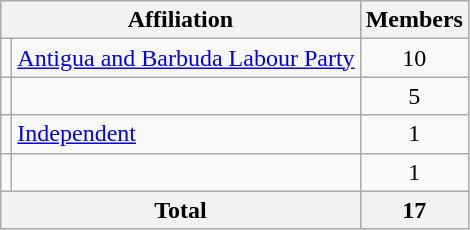<table class="wikitable">
<tr valign="bottom">
<th colspan="2">Affiliation</th>
<th>Members</th>
</tr>
<tr>
<td></td>
<td><a href='#'>Antigua and Barbuda Labour Party</a></td>
<td align="center">10</td>
</tr>
<tr>
<td></td>
<td></td>
<td align="center">5</td>
</tr>
<tr>
<td></td>
<td><a href='#'>Independent</a></td>
<td align="center">1</td>
</tr>
<tr>
<td></td>
<td></td>
<td align="center">1</td>
</tr>
<tr>
<th colspan="2" style="text-align:center;">Total</th>
<th align="center">17</th>
</tr>
</table>
